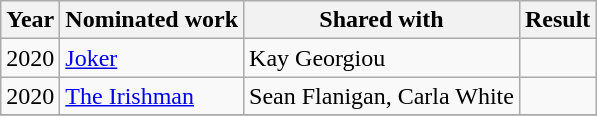<table class="wikitable sortable">
<tr>
<th>Year</th>
<th>Nominated work</th>
<th>Shared with</th>
<th>Result</th>
</tr>
<tr>
<td>2020</td>
<td><a href='#'>Joker</a></td>
<td>Kay Georgiou</td>
<td></td>
</tr>
<tr>
<td>2020</td>
<td><a href='#'>The Irishman</a></td>
<td>Sean Flanigan, Carla White</td>
<td></td>
</tr>
<tr>
</tr>
</table>
